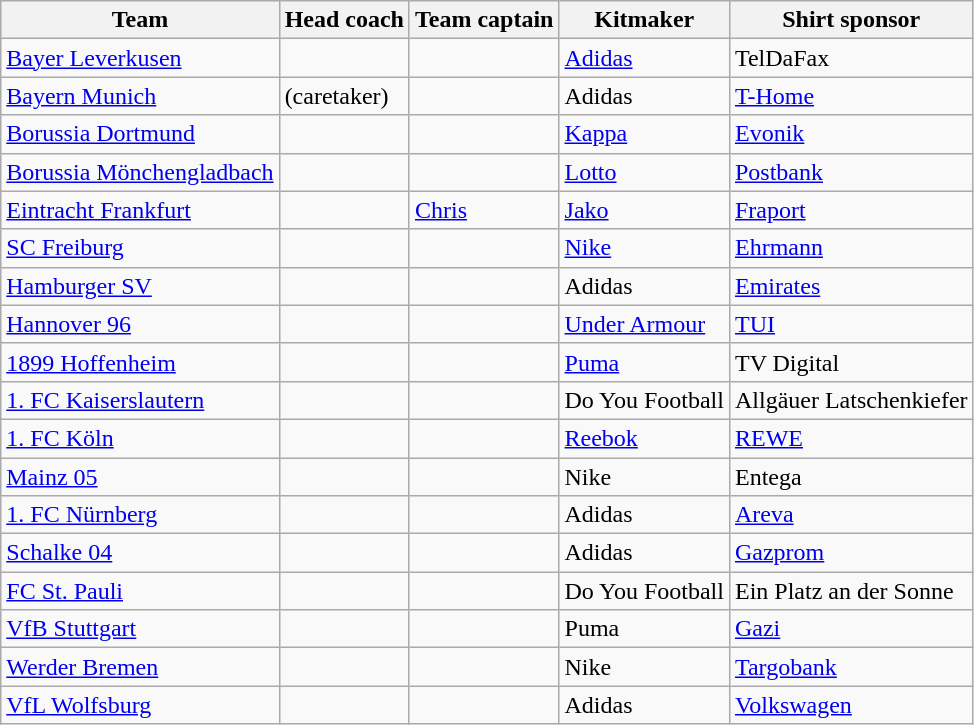<table class="wikitable sortable">
<tr>
<th>Team</th>
<th>Head coach</th>
<th>Team captain</th>
<th>Kitmaker</th>
<th>Shirt sponsor</th>
</tr>
<tr>
<td><a href='#'>Bayer Leverkusen</a></td>
<td> </td>
<td> </td>
<td><a href='#'>Adidas</a></td>
<td>TelDaFax</td>
</tr>
<tr>
<td><a href='#'>Bayern Munich</a></td>
<td>  (caretaker)</td>
<td> </td>
<td>Adidas</td>
<td><a href='#'>T-Home</a></td>
</tr>
<tr>
<td><a href='#'>Borussia Dortmund</a></td>
<td> </td>
<td> </td>
<td><a href='#'>Kappa</a></td>
<td><a href='#'>Evonik</a></td>
</tr>
<tr>
<td><a href='#'>Borussia Mönchengladbach</a></td>
<td> </td>
<td> </td>
<td><a href='#'>Lotto</a></td>
<td><a href='#'>Postbank</a></td>
</tr>
<tr>
<td><a href='#'>Eintracht Frankfurt</a></td>
<td> </td>
<td> <a href='#'>Chris</a></td>
<td><a href='#'>Jako</a></td>
<td><a href='#'>Fraport</a></td>
</tr>
<tr>
<td><a href='#'>SC Freiburg</a></td>
<td> </td>
<td> </td>
<td><a href='#'>Nike</a></td>
<td><a href='#'>Ehrmann</a></td>
</tr>
<tr>
<td><a href='#'>Hamburger SV</a></td>
<td> </td>
<td> </td>
<td>Adidas</td>
<td><a href='#'>Emirates</a></td>
</tr>
<tr>
<td><a href='#'>Hannover 96</a></td>
<td> </td>
<td> </td>
<td><a href='#'>Under Armour</a></td>
<td><a href='#'>TUI</a></td>
</tr>
<tr>
<td><a href='#'>1899 Hoffenheim</a></td>
<td> </td>
<td> </td>
<td><a href='#'>Puma</a></td>
<td>TV Digital</td>
</tr>
<tr>
<td><a href='#'>1. FC Kaiserslautern</a></td>
<td> </td>
<td> </td>
<td>Do You Football</td>
<td>Allgäuer Latschenkiefer</td>
</tr>
<tr>
<td><a href='#'>1. FC Köln</a></td>
<td> </td>
<td> </td>
<td><a href='#'>Reebok</a></td>
<td><a href='#'>REWE</a></td>
</tr>
<tr>
<td><a href='#'>Mainz 05</a></td>
<td> </td>
<td> </td>
<td>Nike</td>
<td>Entega</td>
</tr>
<tr>
<td><a href='#'>1. FC Nürnberg</a></td>
<td> </td>
<td> </td>
<td>Adidas</td>
<td><a href='#'>Areva</a></td>
</tr>
<tr>
<td><a href='#'>Schalke 04</a></td>
<td> </td>
<td> </td>
<td>Adidas</td>
<td><a href='#'>Gazprom</a></td>
</tr>
<tr>
<td><a href='#'>FC St. Pauli</a></td>
<td> </td>
<td> </td>
<td>Do You Football</td>
<td>Ein Platz an der Sonne</td>
</tr>
<tr>
<td><a href='#'>VfB Stuttgart</a></td>
<td> </td>
<td> </td>
<td>Puma</td>
<td><a href='#'>Gazi</a></td>
</tr>
<tr>
<td><a href='#'>Werder Bremen</a></td>
<td> </td>
<td> </td>
<td>Nike</td>
<td><a href='#'>Targobank</a></td>
</tr>
<tr>
<td><a href='#'>VfL Wolfsburg</a></td>
<td> </td>
<td> </td>
<td>Adidas</td>
<td><a href='#'>Volkswagen</a></td>
</tr>
</table>
